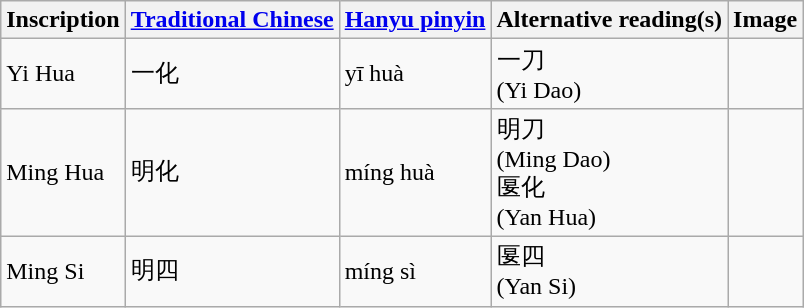<table class="wikitable">
<tr>
<th>Inscription</th>
<th><a href='#'>Traditional Chinese</a></th>
<th><a href='#'>Hanyu pinyin</a></th>
<th>Alternative reading(s)</th>
<th>Image</th>
</tr>
<tr>
<td>Yi Hua</td>
<td>一化</td>
<td>yī huà</td>
<td>一刀<br>(Yi Dao)</td>
<td></td>
</tr>
<tr>
<td>Ming Hua</td>
<td>明化</td>
<td>míng huà</td>
<td>明刀<br>(Ming Dao)<br>匽化<br>(Yan Hua)</td>
<td></td>
</tr>
<tr>
<td>Ming Si</td>
<td>明四</td>
<td>míng sì</td>
<td>匽四<br>(Yan Si)</td>
<td></td>
</tr>
</table>
